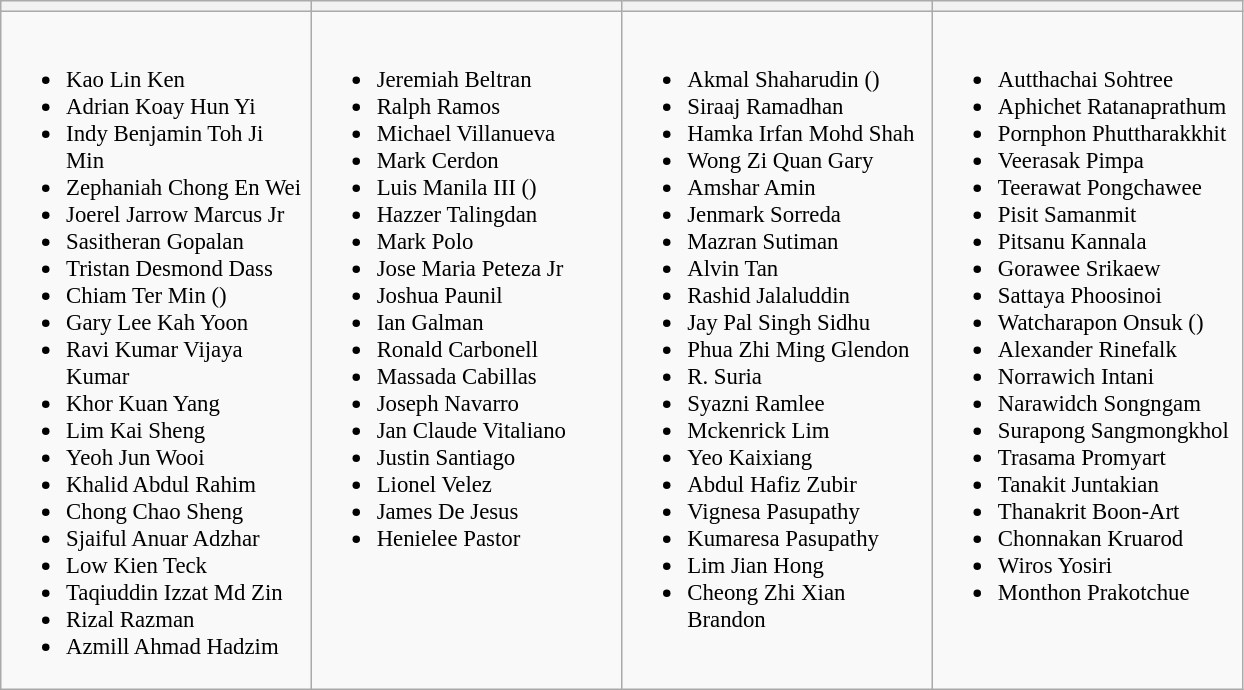<table class="wikitable" style="font-size:95%;">
<tr>
<th width=200></th>
<th width=200></th>
<th width=200></th>
<th width=200></th>
</tr>
<tr>
<td valign=top><br><ul><li>Kao Lin Ken</li><li>Adrian Koay Hun Yi</li><li>Indy Benjamin Toh Ji Min</li><li>Zephaniah Chong En Wei</li><li>Joerel Jarrow Marcus Jr</li><li>Sasitheran Gopalan</li><li>Tristan Desmond Dass</li><li>Chiam Ter Min ()</li><li>Gary Lee Kah Yoon</li><li>Ravi Kumar Vijaya Kumar</li><li>Khor Kuan Yang</li><li>Lim Kai Sheng</li><li>Yeoh Jun Wooi</li><li>Khalid Abdul Rahim</li><li>Chong Chao Sheng</li><li>Sjaiful Anuar Adzhar</li><li>Low Kien Teck</li><li>Taqiuddin Izzat Md Zin</li><li>Rizal Razman</li><li>Azmill Ahmad Hadzim</li></ul></td>
<td valign=top><br><ul><li>Jeremiah Beltran</li><li>Ralph Ramos</li><li>Michael Villanueva</li><li>Mark Cerdon</li><li>Luis Manila III ()</li><li>Hazzer Talingdan</li><li>Mark Polo</li><li>Jose Maria Peteza Jr</li><li>Joshua Paunil</li><li>Ian Galman</li><li>Ronald Carbonell</li><li>Massada Cabillas</li><li>Joseph Navarro</li><li>Jan Claude Vitaliano</li><li>Justin Santiago</li><li>Lionel Velez</li><li>James De Jesus</li><li>Henielee Pastor</li></ul></td>
<td valign=top><br><ul><li>Akmal Shaharudin ()</li><li>Siraaj Ramadhan</li><li>Hamka Irfan Mohd Shah</li><li>Wong Zi Quan Gary</li><li>Amshar Amin</li><li>Jenmark Sorreda</li><li>Mazran Sutiman</li><li>Alvin Tan</li><li>Rashid Jalaluddin</li><li>Jay Pal Singh Sidhu</li><li>Phua Zhi Ming Glendon</li><li>R. Suria</li><li>Syazni Ramlee</li><li>Mckenrick Lim</li><li>Yeo Kaixiang</li><li>Abdul Hafiz Zubir</li><li>Vignesa Pasupathy</li><li>Kumaresa Pasupathy</li><li>Lim Jian Hong</li><li>Cheong Zhi Xian Brandon</li></ul></td>
<td valign=top><br><ul><li>Autthachai Sohtree</li><li>Aphichet Ratanaprathum</li><li>Pornphon Phuttharakkhit</li><li>Veerasak Pimpa</li><li>Teerawat Pongchawee</li><li>Pisit Samanmit</li><li>Pitsanu Kannala</li><li>Gorawee Srikaew</li><li>Sattaya Phoosinoi</li><li>Watcharapon Onsuk ()</li><li>Alexander Rinefalk</li><li>Norrawich Intani</li><li>Narawidch Songngam</li><li>Surapong Sangmongkhol</li><li>Trasama Promyart</li><li>Tanakit Juntakian</li><li>Thanakrit Boon-Art</li><li>Chonnakan Kruarod</li><li>Wiros Yosiri</li><li>Monthon Prakotchue</li></ul></td>
</tr>
</table>
